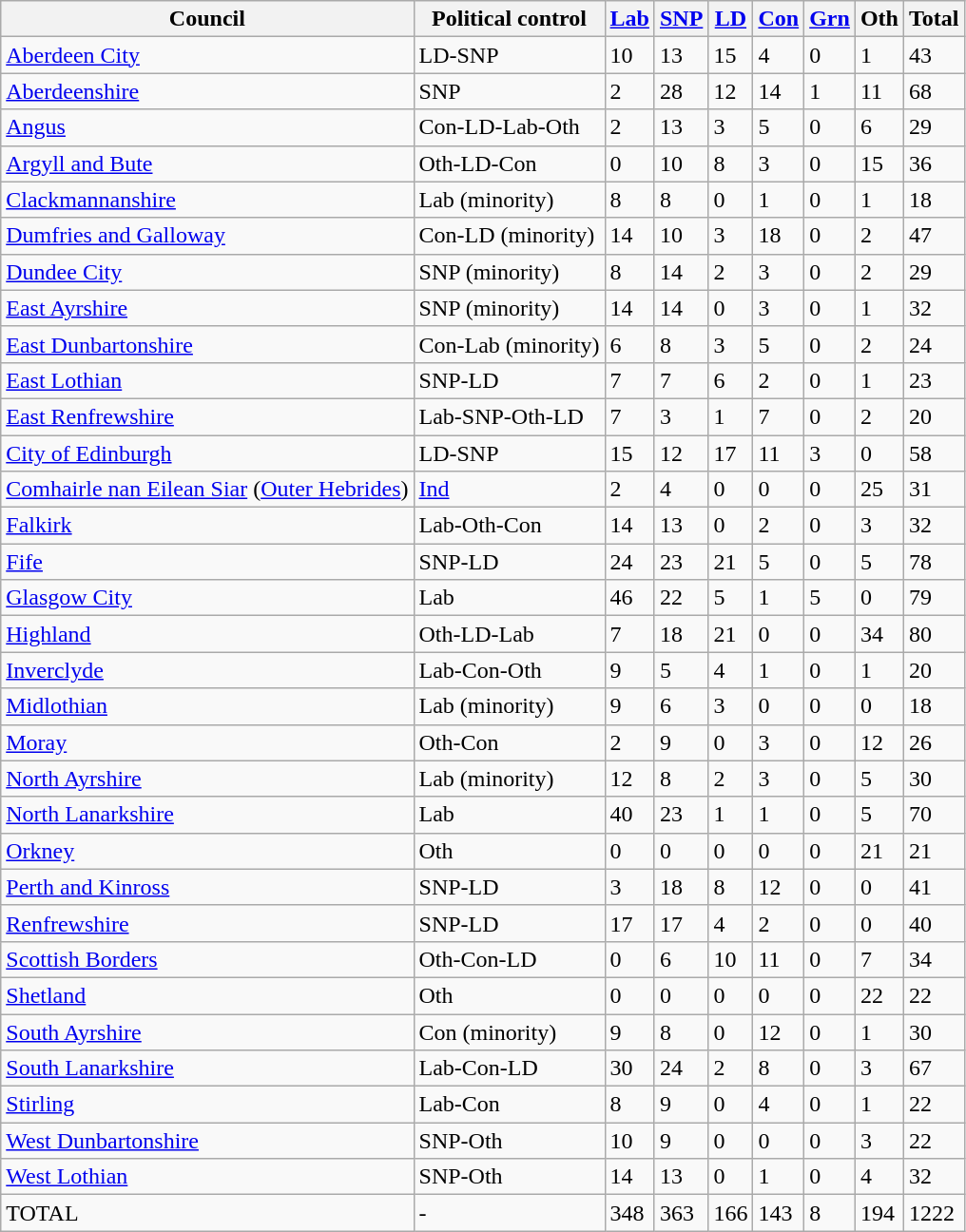<table class="wikitable">
<tr>
<th>Council</th>
<th>Political control </th>
<th><a href='#'>Lab</a></th>
<th><a href='#'>SNP</a></th>
<th><a href='#'>LD</a></th>
<th><a href='#'>Con</a></th>
<th><a href='#'>Grn</a></th>
<th>Oth</th>
<th>Total</th>
</tr>
<tr>
<td><a href='#'>Aberdeen City</a></td>
<td>LD-SNP</td>
<td>10</td>
<td>13</td>
<td>15</td>
<td>4</td>
<td>0</td>
<td>1</td>
<td>43</td>
</tr>
<tr>
<td><a href='#'>Aberdeenshire</a></td>
<td>SNP</td>
<td>2</td>
<td>28</td>
<td>12</td>
<td>14</td>
<td>1</td>
<td>11</td>
<td>68</td>
</tr>
<tr>
<td><a href='#'>Angus</a></td>
<td>Con-LD-Lab-Oth</td>
<td>2</td>
<td>13</td>
<td>3</td>
<td>5</td>
<td>0</td>
<td>6</td>
<td>29</td>
</tr>
<tr>
<td><a href='#'>Argyll and Bute</a></td>
<td>Oth-LD-Con</td>
<td>0</td>
<td>10</td>
<td>8</td>
<td>3</td>
<td>0</td>
<td>15</td>
<td>36</td>
</tr>
<tr>
<td><a href='#'>Clackmannanshire</a></td>
<td>Lab (minority)</td>
<td>8</td>
<td>8</td>
<td>0</td>
<td>1</td>
<td>0</td>
<td>1</td>
<td>18</td>
</tr>
<tr>
<td><a href='#'>Dumfries and Galloway</a></td>
<td>Con-LD (minority)</td>
<td>14</td>
<td>10</td>
<td>3</td>
<td>18</td>
<td>0</td>
<td>2</td>
<td>47</td>
</tr>
<tr>
<td><a href='#'>Dundee City</a></td>
<td>SNP (minority)</td>
<td>8</td>
<td>14</td>
<td>2</td>
<td>3</td>
<td>0</td>
<td>2</td>
<td>29</td>
</tr>
<tr>
<td><a href='#'>East Ayrshire</a></td>
<td>SNP (minority)</td>
<td>14</td>
<td>14</td>
<td>0</td>
<td>3</td>
<td>0</td>
<td>1</td>
<td>32</td>
</tr>
<tr>
<td><a href='#'>East Dunbartonshire</a></td>
<td>Con-Lab (minority)</td>
<td>6</td>
<td>8</td>
<td>3</td>
<td>5</td>
<td>0</td>
<td>2</td>
<td>24</td>
</tr>
<tr>
<td><a href='#'>East Lothian</a></td>
<td>SNP-LD</td>
<td>7</td>
<td>7</td>
<td>6</td>
<td>2</td>
<td>0</td>
<td>1</td>
<td>23</td>
</tr>
<tr>
<td><a href='#'>East Renfrewshire</a></td>
<td>Lab-SNP-Oth-LD</td>
<td>7</td>
<td>3</td>
<td>1</td>
<td>7</td>
<td>0</td>
<td>2</td>
<td>20</td>
</tr>
<tr>
<td><a href='#'>City of Edinburgh</a></td>
<td>LD-SNP</td>
<td>15</td>
<td>12</td>
<td>17</td>
<td>11</td>
<td>3</td>
<td>0</td>
<td>58</td>
</tr>
<tr>
<td><a href='#'>Comhairle nan Eilean Siar</a> (<a href='#'>Outer Hebrides</a>)</td>
<td><a href='#'>Ind</a></td>
<td>2</td>
<td>4</td>
<td>0</td>
<td>0</td>
<td>0</td>
<td>25</td>
<td>31</td>
</tr>
<tr>
<td><a href='#'>Falkirk</a></td>
<td>Lab-Oth-Con</td>
<td>14</td>
<td>13</td>
<td>0</td>
<td>2</td>
<td>0</td>
<td>3</td>
<td>32</td>
</tr>
<tr>
<td><a href='#'>Fife</a></td>
<td>SNP-LD</td>
<td>24</td>
<td>23</td>
<td>21</td>
<td>5</td>
<td>0</td>
<td>5</td>
<td>78</td>
</tr>
<tr>
<td><a href='#'>Glasgow City</a></td>
<td>Lab</td>
<td>46</td>
<td>22</td>
<td>5</td>
<td>1</td>
<td>5</td>
<td>0</td>
<td>79</td>
</tr>
<tr>
<td><a href='#'>Highland</a></td>
<td>Oth-LD-Lab</td>
<td>7</td>
<td>18</td>
<td>21</td>
<td>0</td>
<td>0</td>
<td>34</td>
<td>80</td>
</tr>
<tr>
<td><a href='#'>Inverclyde</a></td>
<td>Lab-Con-Oth</td>
<td>9</td>
<td>5</td>
<td>4</td>
<td>1</td>
<td>0</td>
<td>1</td>
<td>20</td>
</tr>
<tr>
<td><a href='#'>Midlothian</a></td>
<td>Lab (minority)</td>
<td>9</td>
<td>6</td>
<td>3</td>
<td>0</td>
<td>0</td>
<td>0</td>
<td>18</td>
</tr>
<tr>
<td><a href='#'>Moray</a></td>
<td>Oth-Con</td>
<td>2</td>
<td>9</td>
<td>0</td>
<td>3</td>
<td>0</td>
<td>12</td>
<td>26</td>
</tr>
<tr>
<td><a href='#'>North Ayrshire</a></td>
<td>Lab (minority)</td>
<td>12</td>
<td>8</td>
<td>2</td>
<td>3</td>
<td>0</td>
<td>5</td>
<td>30</td>
</tr>
<tr>
<td><a href='#'>North Lanarkshire</a></td>
<td>Lab</td>
<td>40</td>
<td>23</td>
<td>1</td>
<td>1</td>
<td>0</td>
<td>5</td>
<td>70</td>
</tr>
<tr>
<td><a href='#'>Orkney</a></td>
<td>Oth</td>
<td>0</td>
<td>0</td>
<td>0</td>
<td>0</td>
<td>0</td>
<td>21</td>
<td>21</td>
</tr>
<tr>
<td><a href='#'>Perth and Kinross</a></td>
<td>SNP-LD</td>
<td>3</td>
<td>18</td>
<td>8</td>
<td>12</td>
<td>0</td>
<td>0</td>
<td>41</td>
</tr>
<tr>
<td><a href='#'>Renfrewshire</a></td>
<td>SNP-LD</td>
<td>17</td>
<td>17</td>
<td>4</td>
<td>2</td>
<td>0</td>
<td>0</td>
<td>40</td>
</tr>
<tr>
<td><a href='#'>Scottish Borders</a></td>
<td>Oth-Con-LD</td>
<td>0</td>
<td>6</td>
<td>10</td>
<td>11</td>
<td>0</td>
<td>7</td>
<td>34</td>
</tr>
<tr>
<td><a href='#'>Shetland</a></td>
<td>Oth</td>
<td>0</td>
<td>0</td>
<td>0</td>
<td>0</td>
<td>0</td>
<td>22</td>
<td>22</td>
</tr>
<tr>
<td><a href='#'>South Ayrshire</a></td>
<td>Con (minority)</td>
<td>9</td>
<td>8</td>
<td>0</td>
<td>12</td>
<td>0</td>
<td>1</td>
<td>30</td>
</tr>
<tr>
<td><a href='#'>South Lanarkshire</a></td>
<td>Lab-Con-LD</td>
<td>30</td>
<td>24</td>
<td>2</td>
<td>8</td>
<td>0</td>
<td>3</td>
<td>67</td>
</tr>
<tr>
<td><a href='#'>Stirling</a></td>
<td>Lab-Con</td>
<td>8</td>
<td>9</td>
<td>0</td>
<td>4</td>
<td>0</td>
<td>1</td>
<td>22</td>
</tr>
<tr>
<td><a href='#'>West Dunbartonshire</a></td>
<td>SNP-Oth</td>
<td>10</td>
<td>9</td>
<td>0</td>
<td>0</td>
<td>0</td>
<td>3</td>
<td>22</td>
</tr>
<tr>
<td><a href='#'>West Lothian</a></td>
<td>SNP-Oth</td>
<td>14</td>
<td>13</td>
<td>0</td>
<td>1</td>
<td>0</td>
<td>4</td>
<td>32</td>
</tr>
<tr>
<td>TOTAL</td>
<td>-</td>
<td>348</td>
<td>363</td>
<td>166</td>
<td>143</td>
<td>8</td>
<td>194</td>
<td>1222</td>
</tr>
</table>
